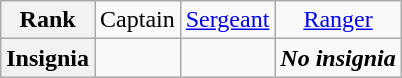<table class="wikitable">
<tr style="text-align:center;">
<th>Rank</th>
<td>Captain</td>
<td><a href='#'>Sergeant</a></td>
<td><a href='#'>Ranger</a></td>
</tr>
<tr style="text-align:center;">
<th>Insignia</th>
<td></td>
<td></td>
<td><strong><em>No insignia</em></strong></td>
</tr>
</table>
